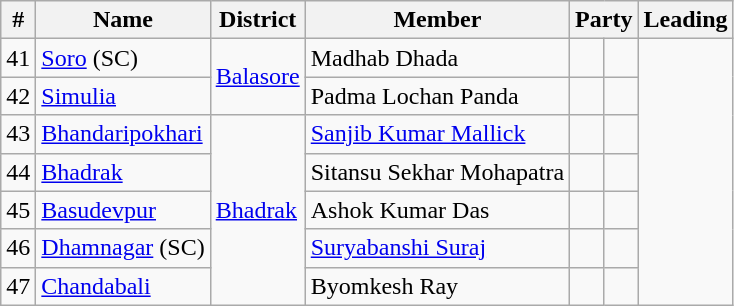<table class="wikitable">
<tr>
<th>#</th>
<th>Name</th>
<th>District</th>
<th>Member</th>
<th colspan="2">Party</th>
<th colspan="2">Leading<br></th>
</tr>
<tr>
<td>41</td>
<td><a href='#'>Soro</a> (SC)</td>
<td rowspan="2"><a href='#'>Balasore</a></td>
<td>Madhab Dhada</td>
<td></td>
<td></td>
</tr>
<tr>
<td>42</td>
<td><a href='#'>Simulia</a></td>
<td>Padma Lochan Panda</td>
<td></td>
<td></td>
</tr>
<tr>
<td>43</td>
<td><a href='#'>Bhandaripokhari</a></td>
<td rowspan="5"><a href='#'>Bhadrak</a></td>
<td><a href='#'>Sanjib Kumar Mallick</a></td>
<td></td>
<td></td>
</tr>
<tr>
<td>44</td>
<td><a href='#'>Bhadrak</a></td>
<td>Sitansu Sekhar Mohapatra</td>
<td></td>
<td></td>
</tr>
<tr>
<td>45</td>
<td><a href='#'>Basudevpur</a></td>
<td>Ashok Kumar Das</td>
<td></td>
<td></td>
</tr>
<tr>
<td>46</td>
<td><a href='#'>Dhamnagar</a> (SC)</td>
<td><a href='#'>Suryabanshi Suraj</a></td>
<td></td>
<td></td>
</tr>
<tr>
<td>47</td>
<td><a href='#'>Chandabali</a></td>
<td>Byomkesh Ray</td>
<td></td>
<td></td>
</tr>
</table>
